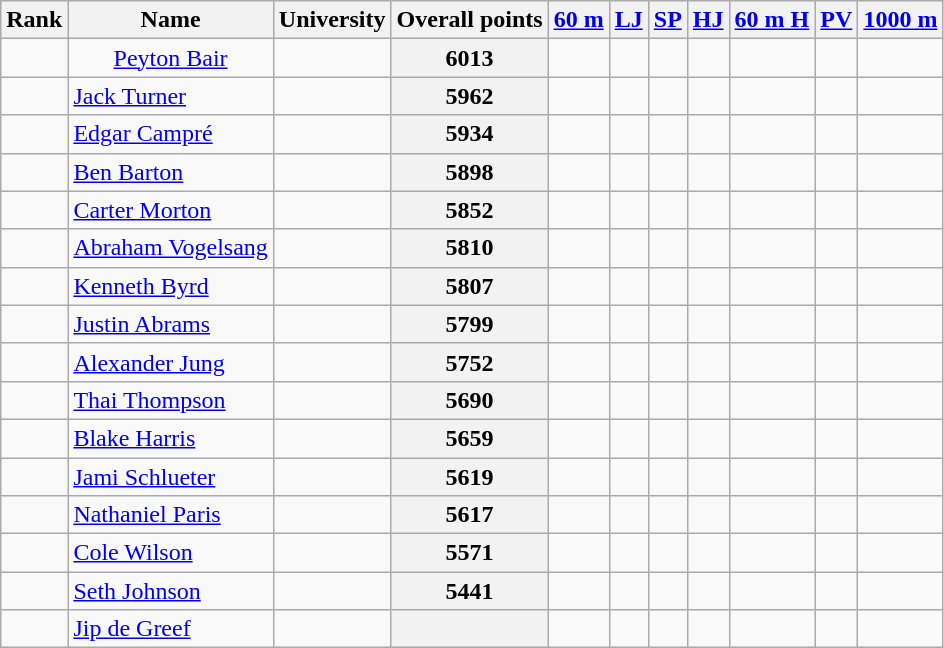<table class="wikitable sortable" style="text-align:center">
<tr>
<th>Rank</th>
<th>Name</th>
<th>University</th>
<th>Overall points</th>
<th><a href='#'>60 m</a></th>
<th><a href='#'>LJ</a></th>
<th><a href='#'>SP</a></th>
<th><a href='#'>HJ</a></th>
<th><a href='#'>60 m H</a></th>
<th><a href='#'>PV</a></th>
<th><a href='#'>1000 m</a></th>
</tr>
<tr>
<td></td>
<td> <a href='#'>Peyton Bair</a></td>
<td></td>
<th>6013</th>
<td></td>
<td></td>
<td></td>
<td></td>
<td></td>
<td></td>
<td></td>
</tr>
<tr>
<td></td>
<td align=left> <a href='#'>Jack Turner</a></td>
<td></td>
<th>5962</th>
<td></td>
<td></td>
<td></td>
<td></td>
<td></td>
<td></td>
<td></td>
</tr>
<tr>
<td></td>
<td align=left> <a href='#'>Edgar Campré</a></td>
<td></td>
<th>5934</th>
<td></td>
<td></td>
<td></td>
<td></td>
<td></td>
<td></td>
<td></td>
</tr>
<tr>
<td></td>
<td align=left> <a href='#'>Ben Barton</a></td>
<td></td>
<th>5898</th>
<td></td>
<td></td>
<td></td>
<td></td>
<td></td>
<td></td>
<td></td>
</tr>
<tr>
<td></td>
<td align=left> <a href='#'>Carter Morton</a></td>
<td></td>
<th>5852</th>
<td></td>
<td></td>
<td></td>
<td></td>
<td></td>
<td></td>
<td></td>
</tr>
<tr>
<td></td>
<td align=left> <a href='#'>Abraham Vogelsang</a></td>
<td></td>
<th>5810</th>
<td></td>
<td></td>
<td></td>
<td></td>
<td></td>
<td></td>
<td></td>
</tr>
<tr>
<td></td>
<td align=left> <a href='#'>Kenneth Byrd</a></td>
<td></td>
<th>5807</th>
<td></td>
<td></td>
<td></td>
<td></td>
<td></td>
<td></td>
<td></td>
</tr>
<tr>
<td></td>
<td align=left> <a href='#'>Justin Abrams</a></td>
<td></td>
<th>5799</th>
<td></td>
<td></td>
<td></td>
<td></td>
<td></td>
<td></td>
<td></td>
</tr>
<tr>
<td></td>
<td align=left> <a href='#'>Alexander Jung</a></td>
<td></td>
<th>5752</th>
<td></td>
<td></td>
<td></td>
<td></td>
<td></td>
<td></td>
<td></td>
</tr>
<tr>
<td></td>
<td align=left> <a href='#'>Thai Thompson</a></td>
<td></td>
<th>5690</th>
<td></td>
<td></td>
<td></td>
<td></td>
<td></td>
<td></td>
<td></td>
</tr>
<tr>
<td></td>
<td align=left> <a href='#'> Blake Harris</a></td>
<td></td>
<th>5659</th>
<td></td>
<td></td>
<td></td>
<td></td>
<td></td>
<td></td>
<td></td>
</tr>
<tr>
<td></td>
<td align=left> <a href='#'>Jami Schlueter</a></td>
<td></td>
<th>5619</th>
<td></td>
<td></td>
<td></td>
<td></td>
<td></td>
<td></td>
<td></td>
</tr>
<tr>
<td></td>
<td align=left> <a href='#'>Nathaniel Paris</a></td>
<td></td>
<th>5617</th>
<td></td>
<td></td>
<td></td>
<td></td>
<td></td>
<td></td>
<td></td>
</tr>
<tr>
<td></td>
<td align=left> <a href='#'> Cole Wilson</a></td>
<td></td>
<th>5571</th>
<td></td>
<td></td>
<td></td>
<td></td>
<td></td>
<td></td>
<td></td>
</tr>
<tr>
<td></td>
<td align=left> <a href='#'> Seth Johnson</a></td>
<td></td>
<th>5441</th>
<td></td>
<td></td>
<td></td>
<td></td>
<td></td>
<td></td>
<td></td>
</tr>
<tr>
<td></td>
<td align="left"> <a href='#'>Jip de Greef</a></td>
<td></td>
<th></th>
<td></td>
<td></td>
<td></td>
<td></td>
<td></td>
<td></td>
<td></td>
</tr>
</table>
